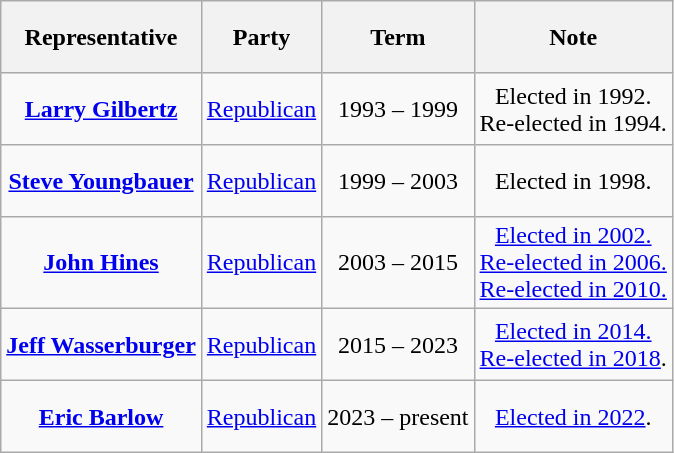<table class=wikitable style="text-align:center">
<tr style="height:3em">
<th>Representative</th>
<th>Party</th>
<th>Term</th>
<th>Note</th>
</tr>
<tr style="height:3em">
<td><strong><a href='#'>Larry Gilbertz</a></strong></td>
<td><a href='#'>Republican</a></td>
<td>1993 – 1999</td>
<td>Elected in 1992.<br>Re-elected in 1994.</td>
</tr>
<tr style="height:3em">
<td><strong><a href='#'>Steve Youngbauer</a></strong></td>
<td><a href='#'>Republican</a></td>
<td>1999 – 2003</td>
<td>Elected in 1998.</td>
</tr>
<tr style="height:3em">
<td><strong><a href='#'>John Hines</a></strong></td>
<td><a href='#'>Republican</a></td>
<td>2003 – 2015</td>
<td><a href='#'>Elected in 2002.</a><br><a href='#'>Re-elected in 2006.</a><br><a href='#'>Re-elected in 2010.</a></td>
</tr>
<tr style="height:3em">
<td><strong><a href='#'>Jeff Wasserburger</a></strong></td>
<td><a href='#'>Republican</a></td>
<td>2015 – 2023</td>
<td><a href='#'>Elected in 2014.</a><br><a href='#'>Re-elected in 2018</a>.</td>
</tr>
<tr style="height:3em">
<td><strong><a href='#'>Eric Barlow</a></strong></td>
<td><a href='#'>Republican</a></td>
<td>2023 – present</td>
<td><a href='#'>Elected in 2022</a>.</td>
</tr>
</table>
